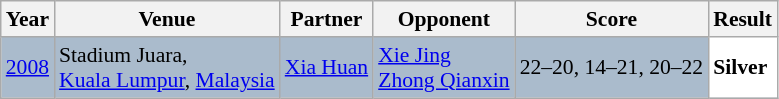<table class="sortable wikitable" style="font-size: 90%;">
<tr>
<th>Year</th>
<th>Venue</th>
<th>Partner</th>
<th>Opponent</th>
<th>Score</th>
<th>Result</th>
</tr>
<tr style="background:#AABBCC">
<td align="center"><a href='#'>2008</a></td>
<td align="left">Stadium Juara,<br><a href='#'>Kuala Lumpur</a>, <a href='#'>Malaysia</a></td>
<td align="left"> <a href='#'>Xia Huan</a></td>
<td align="left"> <a href='#'>Xie Jing</a> <br>  <a href='#'>Zhong Qianxin</a></td>
<td align="left">22–20, 14–21, 20–22</td>
<td style="text-align:left; background:white"> <strong>Silver</strong></td>
</tr>
</table>
